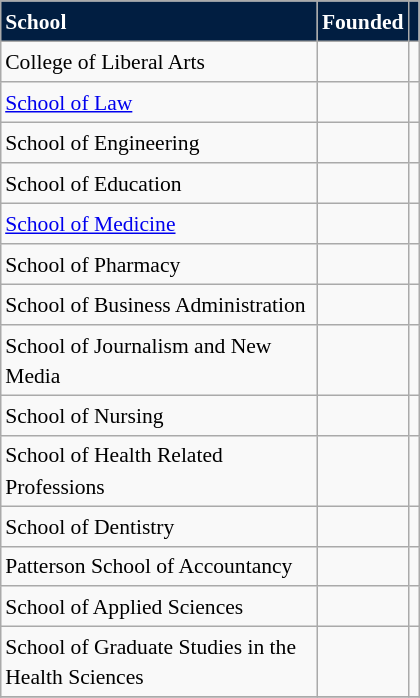<table class="wikitable" style="float:right; margin-left:1em; font-size:90%; line-height:1.4em; width:280px;">
<tr>
<th style="background:#011E41;color:white;text-align:left;">School</th>
<th style="background:#011E41;color:white;">Founded</th>
<th style="background:#011E41;color:white;"></th>
</tr>
<tr>
<td>College of Liberal Arts</td>
<td></td>
<td style="text-align:center;"></td>
</tr>
<tr>
<td><a href='#'>School of Law</a></td>
<td></td>
<td style="text-align:center;"></td>
</tr>
<tr>
<td>School of Engineering</td>
<td></td>
<td style="text-align:center;"></td>
</tr>
<tr>
<td>School of Education</td>
<td></td>
<td style="text-align:center;"></td>
</tr>
<tr>
<td><a href='#'>School of Medicine</a></td>
<td></td>
<td style="text-align:center;"></td>
</tr>
<tr>
<td>School of Pharmacy</td>
<td></td>
<td style="text-align:center;"></td>
</tr>
<tr>
<td>School of Business Administration</td>
<td></td>
<td style="text-align:center;"></td>
</tr>
<tr>
<td>School of Journalism and New Media</td>
<td></td>
<td style="text-align:center;"></td>
</tr>
<tr>
<td>School of Nursing</td>
<td></td>
<td style="text-align:center;"></td>
</tr>
<tr>
<td>School of Health Related Professions</td>
<td></td>
<td style="text-align:center;"></td>
</tr>
<tr>
<td>School of Dentistry</td>
<td></td>
<td style="text-align:center;"></td>
</tr>
<tr>
<td>Patterson School of Accountancy</td>
<td></td>
<td style="text-align:center;"></td>
</tr>
<tr>
<td>School of Applied Sciences</td>
<td></td>
<td style="text-align:center;"></td>
</tr>
<tr>
<td>School of Graduate Studies in the Health Sciences</td>
<td></td>
<td style="text-align:center;"></td>
</tr>
<tr>
</tr>
</table>
